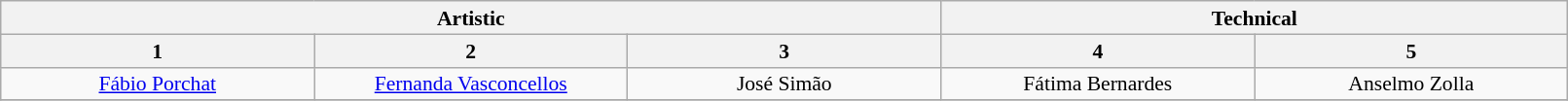<table class="wikitable" style="font-size:90%; line-height:16px; text-align:center" width="85%">
<tr>
<th colspan=3>Artistic</th>
<th colspan=2>Technical</th>
</tr>
<tr>
<th>1</th>
<th>2</th>
<th>3</th>
<th>4</th>
<th>5</th>
</tr>
<tr>
<td width=150><a href='#'>Fábio Porchat</a></td>
<td width=150><a href='#'>Fernanda Vasconcellos</a></td>
<td width=150>José Simão</td>
<td width=150>Fátima Bernardes</td>
<td width=150>Anselmo Zolla</td>
</tr>
<tr>
</tr>
</table>
